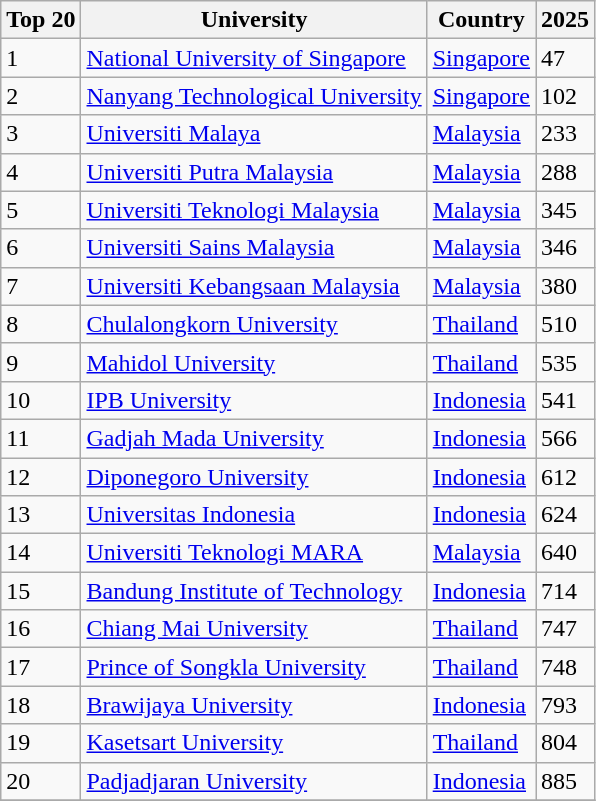<table class="wikitable sortable">
<tr>
<th>Top 20</th>
<th>University</th>
<th>Country</th>
<th>2025</th>
</tr>
<tr>
<td>1</td>
<td> <a href='#'>National University of Singapore</a></td>
<td><a href='#'>Singapore</a></td>
<td>47</td>
</tr>
<tr>
<td>2</td>
<td> <a href='#'>Nanyang Technological University</a></td>
<td><a href='#'>Singapore</a></td>
<td>102</td>
</tr>
<tr>
<td>3</td>
<td> <a href='#'>Universiti Malaya</a></td>
<td><a href='#'>Malaysia</a></td>
<td>233</td>
</tr>
<tr>
<td>4</td>
<td> <a href='#'>Universiti Putra Malaysia</a></td>
<td><a href='#'>Malaysia</a></td>
<td>288</td>
</tr>
<tr>
<td>5</td>
<td> <a href='#'>Universiti Teknologi Malaysia</a></td>
<td><a href='#'>Malaysia</a></td>
<td>345</td>
</tr>
<tr>
<td>6</td>
<td> <a href='#'>Universiti Sains Malaysia</a></td>
<td><a href='#'>Malaysia</a></td>
<td>346</td>
</tr>
<tr>
<td>7</td>
<td> <a href='#'>Universiti Kebangsaan Malaysia</a></td>
<td><a href='#'>Malaysia</a></td>
<td>380</td>
</tr>
<tr>
<td>8</td>
<td> <a href='#'>Chulalongkorn University</a></td>
<td><a href='#'>Thailand</a></td>
<td>510</td>
</tr>
<tr>
<td>9</td>
<td> <a href='#'>Mahidol University</a></td>
<td><a href='#'>Thailand</a></td>
<td>535</td>
</tr>
<tr>
<td>10</td>
<td> <a href='#'>IPB University</a></td>
<td><a href='#'>Indonesia</a></td>
<td>541</td>
</tr>
<tr>
<td>11</td>
<td> <a href='#'>Gadjah Mada University</a></td>
<td><a href='#'>Indonesia</a></td>
<td>566</td>
</tr>
<tr>
<td>12</td>
<td> <a href='#'>Diponegoro University</a></td>
<td><a href='#'>Indonesia</a></td>
<td>612</td>
</tr>
<tr>
<td>13</td>
<td> <a href='#'>Universitas Indonesia</a></td>
<td><a href='#'>Indonesia</a></td>
<td>624</td>
</tr>
<tr>
<td>14</td>
<td> <a href='#'>Universiti Teknologi MARA</a></td>
<td><a href='#'>Malaysia</a></td>
<td>640</td>
</tr>
<tr>
<td>15</td>
<td> <a href='#'>Bandung Institute of Technology</a></td>
<td><a href='#'>Indonesia</a></td>
<td>714</td>
</tr>
<tr>
<td>16</td>
<td> <a href='#'>Chiang Mai University</a></td>
<td><a href='#'>Thailand</a></td>
<td>747</td>
</tr>
<tr>
<td>17</td>
<td> <a href='#'>Prince of Songkla University</a></td>
<td><a href='#'>Thailand</a></td>
<td>748</td>
</tr>
<tr>
<td>18</td>
<td> <a href='#'>Brawijaya University</a></td>
<td><a href='#'>Indonesia</a></td>
<td>793</td>
</tr>
<tr>
<td>19</td>
<td> <a href='#'>Kasetsart University</a></td>
<td><a href='#'>Thailand</a></td>
<td>804</td>
</tr>
<tr>
<td>20</td>
<td> <a href='#'>Padjadjaran University</a></td>
<td><a href='#'>Indonesia</a></td>
<td>885</td>
</tr>
<tr>
</tr>
</table>
